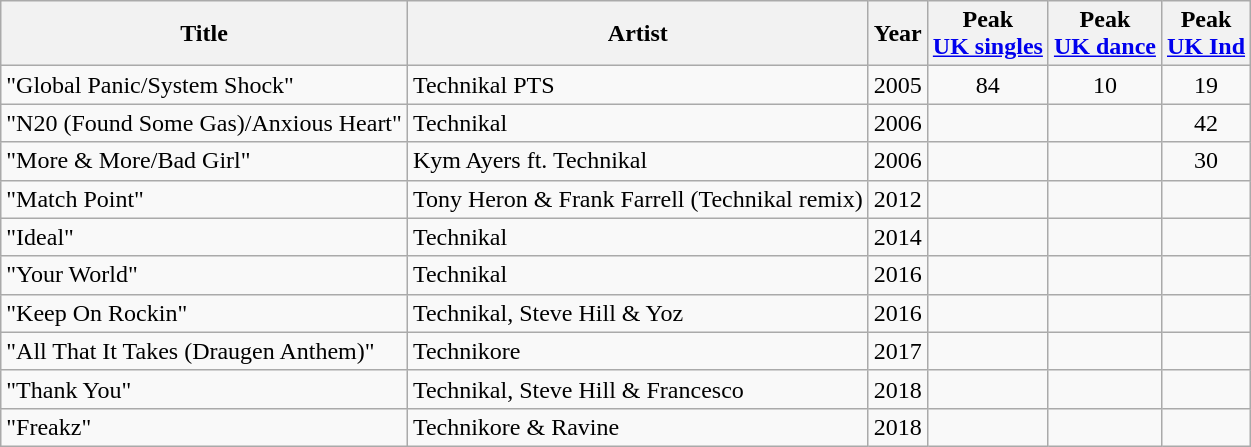<table class="wikitable sortable">
<tr>
<th>Title</th>
<th>Artist</th>
<th>Year</th>
<th>Peak<br><a href='#'>UK singles</a></th>
<th>Peak<br><a href='#'>UK dance</a></th>
<th>Peak<br><a href='#'>UK Ind</a></th>
</tr>
<tr>
<td>"Global Panic/System Shock"</td>
<td>Technikal PTS</td>
<td>2005</td>
<td style="text-align:center;">84</td>
<td style="text-align:center;">10</td>
<td style="text-align:center;">19</td>
</tr>
<tr>
<td>"N20 (Found Some Gas)/Anxious Heart"</td>
<td>Technikal</td>
<td>2006</td>
<td></td>
<td></td>
<td style="text-align:center;">42</td>
</tr>
<tr>
<td>"More & More/Bad Girl"</td>
<td>Kym Ayers ft. Technikal</td>
<td>2006</td>
<td></td>
<td></td>
<td style="text-align:center;">30</td>
</tr>
<tr>
<td>"Match Point"</td>
<td>Tony Heron & Frank Farrell (Technikal remix)</td>
<td>2012</td>
<td></td>
<td></td>
<td></td>
</tr>
<tr>
<td>"Ideal"</td>
<td>Technikal</td>
<td>2014</td>
<td></td>
<td></td>
<td></td>
</tr>
<tr>
<td>"Your World"</td>
<td>Technikal</td>
<td>2016</td>
<td></td>
<td></td>
<td></td>
</tr>
<tr>
<td>"Keep On Rockin"</td>
<td>Technikal, Steve Hill & Yoz</td>
<td>2016</td>
<td></td>
<td></td>
<td></td>
</tr>
<tr>
<td>"All That It Takes (Draugen Anthem)"</td>
<td>Technikore</td>
<td>2017</td>
<td></td>
<td></td>
<td></td>
</tr>
<tr>
<td>"Thank You"</td>
<td>Technikal, Steve Hill & Francesco</td>
<td>2018</td>
<td></td>
<td></td>
<td></td>
</tr>
<tr>
<td>"Freakz"</td>
<td>Technikore & Ravine</td>
<td>2018</td>
<td></td>
<td></td>
<td></td>
</tr>
</table>
